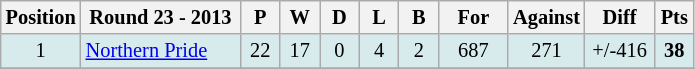<table class="wikitable" style="text-align:center; font-size:85%;">
<tr>
<th width=40 abbr="Position">Position</th>
<th width=100>Round 23 - 2013</th>
<th width=20 abbr="Played">P</th>
<th width=20 abbr="Won">W</th>
<th width=20 abbr="Drawn">D</th>
<th width=20 abbr="Lost">L</th>
<th width=20 abbr="Bye">B</th>
<th width=40 abbr="Points for">For</th>
<th width=40 abbr="Points against">Against</th>
<th width=40 abbr="Points difference">Diff</th>
<th width=20 abbr="Points">Pts</th>
</tr>
<tr style="background: #d7ebed;">
<td>1</td>
<td style="text-align:left;"> <a href='#'>Northern Pride</a></td>
<td>22</td>
<td>17</td>
<td>0</td>
<td>4</td>
<td>2</td>
<td>687</td>
<td>271</td>
<td>+/-416</td>
<td><strong>38</strong></td>
</tr>
<tr>
</tr>
</table>
